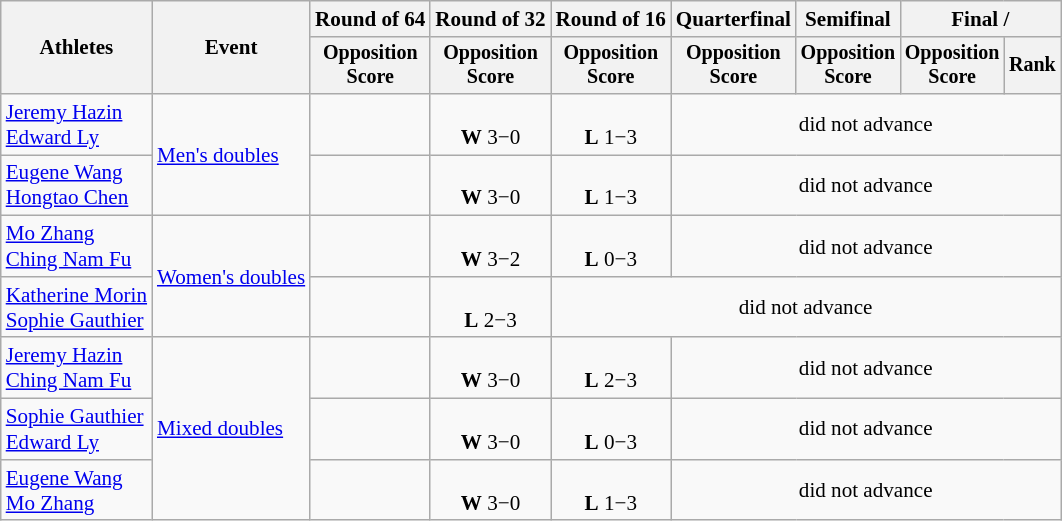<table class=wikitable style=font-size:88%;text-align:center>
<tr>
<th rowspan=2>Athletes</th>
<th rowspan=2>Event</th>
<th>Round of 64</th>
<th>Round of 32</th>
<th>Round of 16</th>
<th>Quarterfinal</th>
<th>Semifinal</th>
<th colspan=2>Final / </th>
</tr>
<tr style=font-size:95%>
<th>Opposition<br>Score</th>
<th>Opposition<br>Score</th>
<th>Opposition<br>Score</th>
<th>Opposition<br>Score</th>
<th>Opposition<br>Score</th>
<th>Opposition<br>Score</th>
<th>Rank</th>
</tr>
<tr>
<td align=left><a href='#'>Jeremy Hazin</a><br><a href='#'>Edward Ly</a></td>
<td align=left rowspan=2><a href='#'>Men's doubles</a></td>
<td></td>
<td><br><strong>W</strong> 3−0</td>
<td><br><strong>L</strong> 1−3</td>
<td colspan=4>did not advance</td>
</tr>
<tr>
<td align=left><a href='#'>Eugene Wang</a><br><a href='#'>Hongtao Chen</a></td>
<td></td>
<td><br><strong>W</strong> 3−0</td>
<td><br><strong>L</strong> 1−3</td>
<td colspan=4>did not advance</td>
</tr>
<tr>
<td align=left><a href='#'>Mo Zhang</a><br><a href='#'>Ching Nam Fu</a></td>
<td align=left rowspan=2><a href='#'>Women's doubles</a></td>
<td></td>
<td><br><strong>W</strong> 3−2</td>
<td><br><strong>L</strong> 0−3</td>
<td colspan=4>did not advance</td>
</tr>
<tr>
<td align=left><a href='#'>Katherine Morin</a><br><a href='#'>Sophie Gauthier</a></td>
<td></td>
<td><br><strong>L</strong> 2−3</td>
<td colspan=5>did not advance</td>
</tr>
<tr>
<td align=left><a href='#'>Jeremy Hazin</a><br><a href='#'>Ching Nam Fu</a></td>
<td align=left rowspan=3><a href='#'>Mixed doubles</a></td>
<td></td>
<td><br><strong>W</strong> 3−0</td>
<td><br><strong>L</strong> 2−3</td>
<td colspan=4>did not advance</td>
</tr>
<tr>
<td align=left><a href='#'>Sophie Gauthier</a><br><a href='#'>Edward Ly</a></td>
<td></td>
<td><br><strong>W</strong> 3−0</td>
<td><br><strong>L</strong> 0−3</td>
<td colspan=4>did not advance</td>
</tr>
<tr>
<td align=left><a href='#'>Eugene Wang</a><br><a href='#'>Mo Zhang</a></td>
<td></td>
<td><br><strong>W</strong> 3−0</td>
<td><br><strong>L</strong> 1−3</td>
<td colspan=4>did not advance</td>
</tr>
</table>
